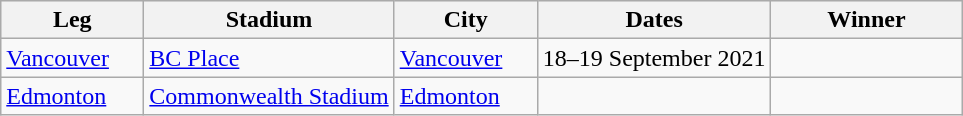<table class="wikitable sortable"  text-align:left;">
<tr bgcolor="#efefef">
<th style="width:5.5em;">Leg</th>
<th>Stadium</th>
<th style="width:5.5em;">City</th>
<th>Dates</th>
<th style="width:7.5em;">Winner</th>
</tr>
<tr>
<td><a href='#'>Vancouver</a></td>
<td><a href='#'>BC Place</a></td>
<td><a href='#'>Vancouver</a></td>
<td align=center>18–19 September 2021</td>
<td></td>
</tr>
<tr>
<td><a href='#'>Edmonton</a></td>
<td><a href='#'>Commonwealth Stadium</a></td>
<td><a href='#'>Edmonton</a></td>
<td align=center></td>
<td></td>
</tr>
</table>
